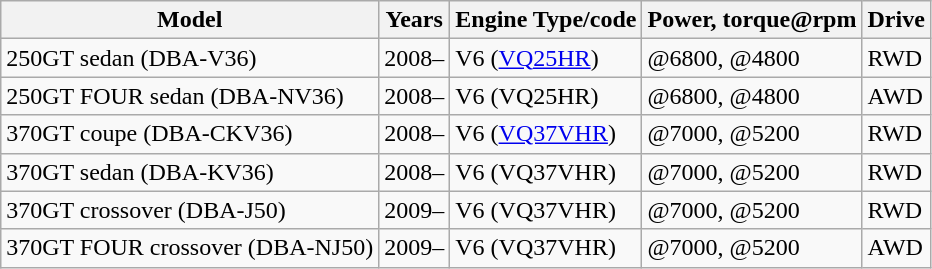<table class="wikitable">
<tr>
<th>Model</th>
<th>Years</th>
<th>Engine Type/code</th>
<th>Power, torque@rpm</th>
<th>Drive</th>
</tr>
<tr>
<td>250GT sedan (DBA-V36)</td>
<td>2008–</td>
<td> V6 (<a href='#'>VQ25HR</a>)</td>
<td>@6800, @4800</td>
<td>RWD</td>
</tr>
<tr>
<td>250GT FOUR sedan (DBA-NV36)</td>
<td>2008–</td>
<td> V6 (VQ25HR)</td>
<td>@6800, @4800</td>
<td>AWD</td>
</tr>
<tr>
<td>370GT coupe (DBA-CKV36)</td>
<td>2008–</td>
<td> V6 (<a href='#'>VQ37VHR</a>)</td>
<td>@7000, @5200</td>
<td>RWD</td>
</tr>
<tr>
<td>370GT sedan (DBA-KV36)</td>
<td>2008–</td>
<td> V6 (VQ37VHR)</td>
<td>@7000, @5200</td>
<td>RWD</td>
</tr>
<tr>
<td>370GT crossover (DBA-J50)</td>
<td>2009–</td>
<td> V6 (VQ37VHR)</td>
<td>@7000, @5200</td>
<td>RWD</td>
</tr>
<tr>
<td>370GT FOUR crossover (DBA-NJ50)</td>
<td>2009–</td>
<td> V6 (VQ37VHR)</td>
<td>@7000, @5200</td>
<td>AWD</td>
</tr>
</table>
